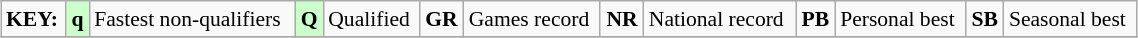<table class="wikitable" style="margin:0.5em auto; font-size:90%;position:relative;" width=60%>
<tr>
<td><strong>KEY:</strong></td>
<td bgcolor=ccffcc align=center><strong>q</strong></td>
<td>Fastest non-qualifiers</td>
<td bgcolor=ccffcc align=center><strong>Q</strong></td>
<td>Qualified</td>
<td align=center><strong>GR</strong></td>
<td>Games record</td>
<td align=center><strong>NR</strong></td>
<td>National record</td>
<td align=center><strong>PB</strong></td>
<td>Personal best</td>
<td align=center><strong>SB</strong></td>
<td>Seasonal best</td>
</tr>
<tr>
</tr>
</table>
